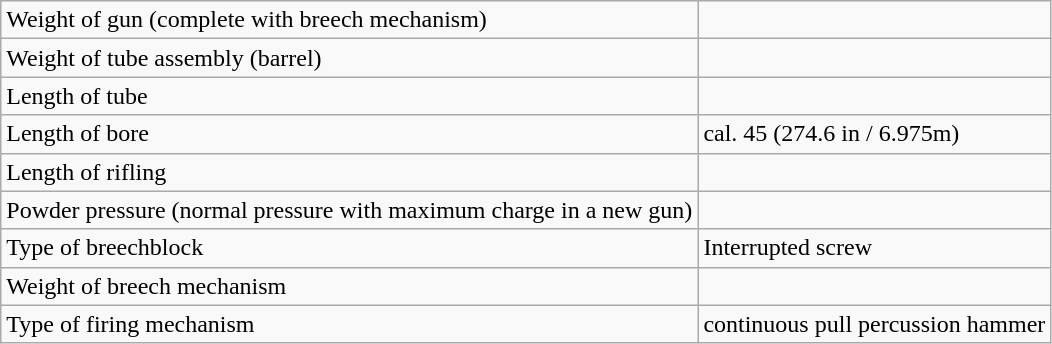<table class="wikitable">
<tr>
<td>Weight of gun (complete with breech mechanism)</td>
<td></td>
</tr>
<tr>
<td>Weight of tube assembly (barrel)</td>
<td></td>
</tr>
<tr>
<td>Length of tube</td>
<td></td>
</tr>
<tr>
<td>Length of bore</td>
<td>cal. 45 (274.6 in / 6.975m)</td>
</tr>
<tr>
<td>Length of rifling</td>
<td></td>
</tr>
<tr>
<td>Powder pressure (normal pressure with maximum charge in a new gun)</td>
<td></td>
</tr>
<tr>
<td>Type of breechblock</td>
<td>Interrupted screw</td>
</tr>
<tr>
<td>Weight of breech mechanism</td>
<td></td>
</tr>
<tr>
<td>Type of firing mechanism</td>
<td>continuous pull percussion hammer</td>
</tr>
</table>
